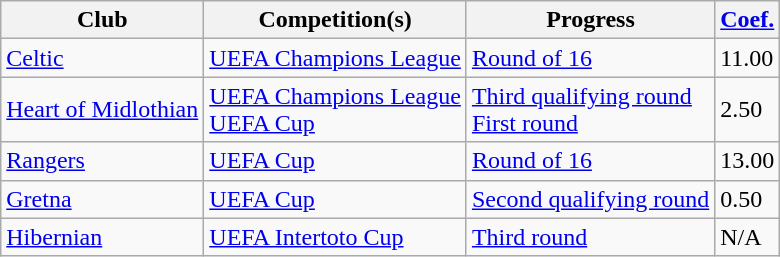<table class="wikitable">
<tr>
<th>Club</th>
<th>Competition(s)</th>
<th>Progress</th>
<th><a href='#'>Coef.</a></th>
</tr>
<tr>
<td><a href='#'>Celtic</a></td>
<td><a href='#'>UEFA Champions League</a></td>
<td><a href='#'>Round of 16</a></td>
<td>11.00</td>
</tr>
<tr>
<td><a href='#'>Heart of Midlothian</a></td>
<td><a href='#'>UEFA Champions League</a><br> <a href='#'>UEFA Cup</a></td>
<td><a href='#'>Third qualifying round</a><br> <a href='#'>First round</a></td>
<td>2.50</td>
</tr>
<tr>
<td><a href='#'>Rangers</a></td>
<td><a href='#'>UEFA Cup</a></td>
<td><a href='#'>Round of 16</a></td>
<td>13.00</td>
</tr>
<tr>
<td><a href='#'>Gretna</a></td>
<td><a href='#'>UEFA Cup</a></td>
<td><a href='#'>Second qualifying round</a></td>
<td>0.50</td>
</tr>
<tr>
<td><a href='#'>Hibernian</a></td>
<td><a href='#'>UEFA Intertoto Cup</a></td>
<td><a href='#'>Third round</a></td>
<td>N/A</td>
</tr>
</table>
